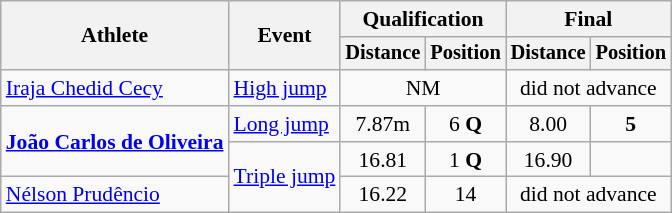<table class=wikitable style="font-size:90%">
<tr>
<th rowspan="2">Athlete</th>
<th rowspan="2">Event</th>
<th colspan="2">Qualification</th>
<th colspan="2">Final</th>
</tr>
<tr style="font-size:95%">
<th>Distance</th>
<th>Position</th>
<th>Distance</th>
<th>Position</th>
</tr>
<tr align=center>
<td align=left rowspan="1"><a href='#'>Iraja Chedid Cecy</a></td>
<td style="text-align:left;"><a href='#'>High jump</a></td>
<td colspan=2>NM</td>
<td colspan=2>did not advance</td>
</tr>
<tr align=center>
<td align=left rowspan="2"><strong><a href='#'>João Carlos de Oliveira</a></strong></td>
<td style="text-align:left;"><a href='#'>Long jump</a></td>
<td>7.87m</td>
<td>6 <strong>Q</strong></td>
<td>8.00</td>
<td><strong>5</strong></td>
</tr>
<tr align=center>
<td style="text-align:left;" rowspan="2"><a href='#'>Triple jump</a></td>
<td>16.81</td>
<td>1 <strong>Q</strong></td>
<td>16.90</td>
<td></td>
</tr>
<tr align=center>
<td align=left rowspan="1"><a href='#'>Nélson Prudêncio</a></td>
<td>16.22</td>
<td>14</td>
<td colspan=2>did not advance</td>
</tr>
</table>
